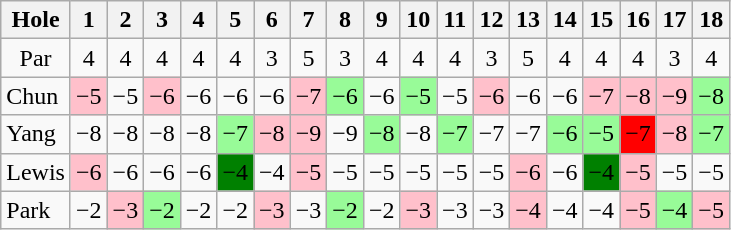<table class="wikitable" style="text-align:center">
<tr>
<th>Hole</th>
<th>1</th>
<th>2</th>
<th>3</th>
<th>4</th>
<th>5</th>
<th>6</th>
<th>7</th>
<th>8</th>
<th>9</th>
<th>10</th>
<th>11</th>
<th>12</th>
<th>13</th>
<th>14</th>
<th>15</th>
<th>16</th>
<th>17</th>
<th>18</th>
</tr>
<tr>
<td>Par</td>
<td>4</td>
<td>4</td>
<td>4</td>
<td>4</td>
<td>4</td>
<td>3</td>
<td>5</td>
<td>3</td>
<td>4</td>
<td>4</td>
<td>4</td>
<td>3</td>
<td>5</td>
<td>4</td>
<td>4</td>
<td>4</td>
<td>3</td>
<td>4</td>
</tr>
<tr>
<td align=left> Chun</td>
<td style="background: Pink;">−5</td>
<td>−5</td>
<td style="background: Pink;">−6</td>
<td>−6</td>
<td>−6</td>
<td>−6</td>
<td style="background: Pink;">−7</td>
<td style="background: PaleGreen;">−6</td>
<td>−6</td>
<td style="background: PaleGreen;">−5</td>
<td>−5</td>
<td style="background: Pink;">−6</td>
<td>−6</td>
<td>−6</td>
<td style="background: Pink;">−7</td>
<td style="background: Pink;">−8</td>
<td style="background: Pink;">−9</td>
<td style="background: PaleGreen;">−8</td>
</tr>
<tr>
<td align=left> Yang</td>
<td>−8</td>
<td>−8</td>
<td>−8</td>
<td>−8</td>
<td style="background: PaleGreen;">−7</td>
<td style="background: Pink;">−8</td>
<td style="background: Pink;">−9</td>
<td>−9</td>
<td style="background: PaleGreen;">−8</td>
<td>−8</td>
<td style="background: PaleGreen;">−7</td>
<td>−7</td>
<td>−7</td>
<td style="background: PaleGreen;">−6</td>
<td style="background: PaleGreen;">−5</td>
<td style="background: Red;">−7</td>
<td style="background: Pink;">−8</td>
<td style="background: PaleGreen;">−7</td>
</tr>
<tr>
<td align=left> Lewis</td>
<td style="background: Pink;">−6</td>
<td>−6</td>
<td>−6</td>
<td>−6</td>
<td style="background: Green;">−4</td>
<td>−4</td>
<td style="background: Pink;">−5</td>
<td>−5</td>
<td>−5</td>
<td>−5</td>
<td>−5</td>
<td>−5</td>
<td style="background: Pink;">−6</td>
<td>−6</td>
<td style="background: Green;">−4</td>
<td style="background: Pink;">−5</td>
<td>−5</td>
<td>−5</td>
</tr>
<tr>
<td align=left> Park</td>
<td>−2</td>
<td style="background: Pink;">−3</td>
<td style="background: PaleGreen;">−2</td>
<td>−2</td>
<td>−2</td>
<td style="background: Pink;">−3</td>
<td>−3</td>
<td style="background: PaleGreen;">−2</td>
<td>−2</td>
<td style="background: Pink;">−3</td>
<td>−3</td>
<td>−3</td>
<td style="background: Pink;">−4</td>
<td>−4</td>
<td>−4</td>
<td style="background: Pink;">−5</td>
<td style="background: PaleGreen;">−4</td>
<td style="background: Pink;">−5</td>
</tr>
</table>
